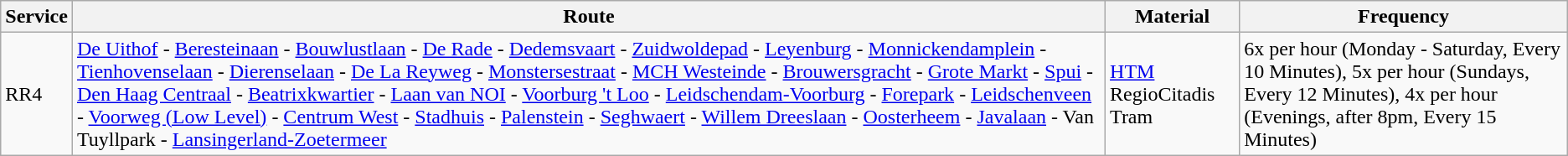<table class="wikitable vatop">
<tr>
<th>Service</th>
<th>Route</th>
<th>Material</th>
<th>Frequency</th>
</tr>
<tr>
<td>RR4</td>
<td><a href='#'>De Uithof</a> - <a href='#'>Beresteinaan</a> - <a href='#'>Bouwlustlaan</a> - <a href='#'>De Rade</a> - <a href='#'>Dedemsvaart</a> - <a href='#'>Zuidwoldepad</a> - <a href='#'>Leyenburg</a> - <a href='#'>Monnickendamplein</a> - <a href='#'>Tienhovenselaan</a> - <a href='#'>Dierenselaan</a> - <a href='#'>De La Reyweg</a> - <a href='#'>Monstersestraat</a> - <a href='#'>MCH Westeinde</a> - <a href='#'>Brouwersgracht</a> - <a href='#'>Grote Markt</a> - <a href='#'>Spui</a> - <a href='#'>Den Haag Centraal</a> - <a href='#'>Beatrixkwartier</a> - <a href='#'>Laan van NOI</a> - <a href='#'>Voorburg 't Loo</a> - <a href='#'>Leidschendam-Voorburg</a> - <a href='#'>Forepark</a> - <a href='#'>Leidschenveen</a> - <a href='#'>Voorweg (Low Level)</a> - <a href='#'>Centrum West</a> - <a href='#'>Stadhuis</a> - <a href='#'>Palenstein</a> - <a href='#'>Seghwaert</a> - <a href='#'>Willem Dreeslaan</a> - <a href='#'>Oosterheem</a> - <a href='#'>Javalaan</a> - Van Tuyllpark - <a href='#'>Lansingerland-Zoetermeer</a></td>
<td><a href='#'>HTM</a> RegioCitadis Tram</td>
<td>6x per hour (Monday - Saturday, Every 10 Minutes), 5x per hour (Sundays, Every 12 Minutes), 4x per hour (Evenings, after 8pm, Every 15 Minutes)</td>
</tr>
</table>
